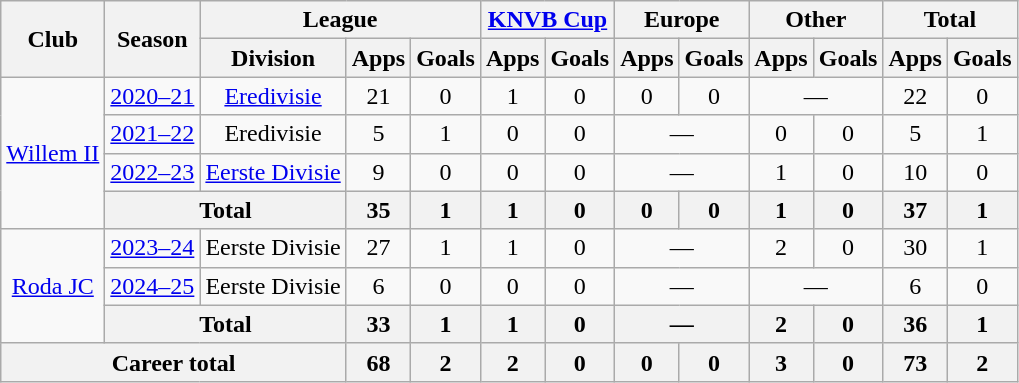<table class="wikitable" style="text-align:center">
<tr>
<th rowspan="2">Club</th>
<th rowspan="2">Season</th>
<th colspan="3">League</th>
<th colspan="2"><a href='#'>KNVB Cup</a></th>
<th colspan="2">Europe</th>
<th colspan="2">Other</th>
<th colspan="2">Total</th>
</tr>
<tr>
<th>Division</th>
<th>Apps</th>
<th>Goals</th>
<th>Apps</th>
<th>Goals</th>
<th>Apps</th>
<th>Goals</th>
<th>Apps</th>
<th>Goals</th>
<th>Apps</th>
<th>Goals</th>
</tr>
<tr>
<td rowspan="4"><a href='#'>Willem II</a></td>
<td><a href='#'>2020–21</a></td>
<td><a href='#'>Eredivisie</a></td>
<td>21</td>
<td>0</td>
<td>1</td>
<td>0</td>
<td>0</td>
<td>0</td>
<td colspan="2">—</td>
<td>22</td>
<td>0</td>
</tr>
<tr>
<td><a href='#'>2021–22</a></td>
<td>Eredivisie</td>
<td>5</td>
<td>1</td>
<td>0</td>
<td>0</td>
<td colspan="2">—</td>
<td>0</td>
<td>0</td>
<td>5</td>
<td>1</td>
</tr>
<tr>
<td><a href='#'>2022–23</a></td>
<td><a href='#'>Eerste Divisie</a></td>
<td>9</td>
<td>0</td>
<td>0</td>
<td>0</td>
<td colspan="2">—</td>
<td>1</td>
<td>0</td>
<td>10</td>
<td>0</td>
</tr>
<tr>
<th colspan="2">Total</th>
<th>35</th>
<th>1</th>
<th>1</th>
<th>0</th>
<th>0</th>
<th>0</th>
<th>1</th>
<th>0</th>
<th>37</th>
<th>1</th>
</tr>
<tr>
<td rowspan="3"><a href='#'>Roda JC</a></td>
<td><a href='#'>2023–24</a></td>
<td>Eerste Divisie</td>
<td>27</td>
<td>1</td>
<td>1</td>
<td>0</td>
<td colspan="2">—</td>
<td>2</td>
<td>0</td>
<td>30</td>
<td>1</td>
</tr>
<tr>
<td><a href='#'>2024–25</a></td>
<td>Eerste Divisie</td>
<td>6</td>
<td>0</td>
<td>0</td>
<td>0</td>
<td colspan="2">—</td>
<td colspan="2">—</td>
<td>6</td>
<td>0</td>
</tr>
<tr>
<th colspan="2">Total</th>
<th>33</th>
<th>1</th>
<th>1</th>
<th>0</th>
<th colspan="2">—</th>
<th>2</th>
<th>0</th>
<th>36</th>
<th>1</th>
</tr>
<tr>
<th colspan="3">Career total</th>
<th>68</th>
<th>2</th>
<th>2</th>
<th>0</th>
<th>0</th>
<th>0</th>
<th>3</th>
<th>0</th>
<th>73</th>
<th>2</th>
</tr>
</table>
